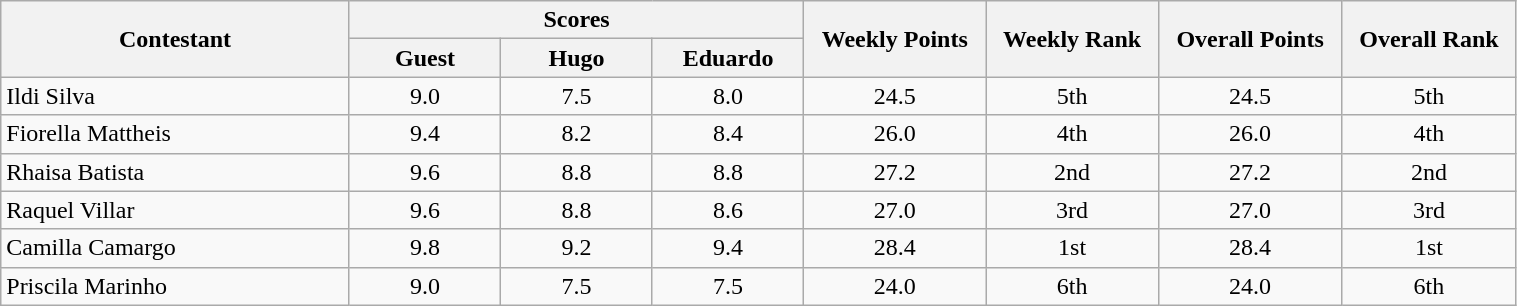<table class="wikitable" style="text-align:center; width:80%;">
<tr>
<th style="width:23%;" rowspan="2">Contestant</th>
<th colspan="3">Scores</th>
<th rowspan="2">Weekly Points</th>
<th rowspan="2">Weekly Rank</th>
<th rowspan="2">Overall Points</th>
<th rowspan="2">Overall Rank</th>
</tr>
<tr>
<th style="width:10%;">Guest</th>
<th style="width:10%;">Hugo</th>
<th style="width:10%;">Eduardo</th>
</tr>
<tr>
<td align="left">Ildi Silva</td>
<td>9.0</td>
<td>7.5</td>
<td>8.0</td>
<td>24.5</td>
<td>5th</td>
<td>24.5</td>
<td>5th</td>
</tr>
<tr>
<td align="left">Fiorella Mattheis</td>
<td>9.4</td>
<td>8.2</td>
<td>8.4</td>
<td>26.0</td>
<td>4th</td>
<td>26.0</td>
<td>4th</td>
</tr>
<tr>
<td align="left">Rhaisa Batista</td>
<td>9.6</td>
<td>8.8</td>
<td>8.8</td>
<td>27.2</td>
<td>2nd</td>
<td>27.2</td>
<td>2nd</td>
</tr>
<tr>
<td align="left">Raquel Villar</td>
<td>9.6</td>
<td>8.8</td>
<td>8.6</td>
<td>27.0</td>
<td>3rd</td>
<td>27.0</td>
<td>3rd</td>
</tr>
<tr>
<td align="left">Camilla Camargo</td>
<td>9.8</td>
<td>9.2</td>
<td>9.4</td>
<td>28.4</td>
<td>1st</td>
<td>28.4</td>
<td>1st</td>
</tr>
<tr>
<td align="left">Priscila Marinho</td>
<td>9.0</td>
<td>7.5</td>
<td>7.5</td>
<td>24.0</td>
<td>6th</td>
<td>24.0</td>
<td>6th</td>
</tr>
</table>
